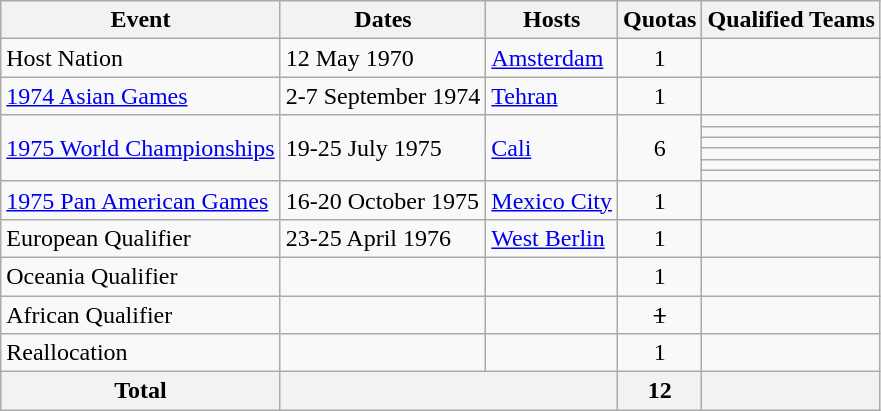<table class="wikitable">
<tr>
<th>Event</th>
<th>Dates</th>
<th>Hosts</th>
<th>Quotas</th>
<th>Qualified Teams</th>
</tr>
<tr>
<td>Host Nation</td>
<td>12 May 1970</td>
<td> <a href='#'>Amsterdam</a></td>
<td align="center">1</td>
<td></td>
</tr>
<tr>
<td><a href='#'>1974 Asian Games</a></td>
<td>2-7 September 1974</td>
<td> <a href='#'>Tehran</a></td>
<td align="center">1</td>
<td></td>
</tr>
<tr>
<td rowspan="6"><a href='#'>1975 World Championships</a></td>
<td rowspan="6">19-25 July 1975</td>
<td rowspan="6"> <a href='#'>Cali</a></td>
<td rowspan="6" align="center">6</td>
<td></td>
</tr>
<tr>
<td></td>
</tr>
<tr>
<td></td>
</tr>
<tr>
<td></td>
</tr>
<tr>
<td></td>
</tr>
<tr>
<td></td>
</tr>
<tr>
<td><a href='#'>1975 Pan American Games</a></td>
<td>16-20 October 1975</td>
<td> <a href='#'>Mexico City</a></td>
<td align="center">1</td>
<td></td>
</tr>
<tr>
<td>European Qualifier</td>
<td>23-25 April 1976</td>
<td> <a href='#'>West Berlin</a></td>
<td align="center">1</td>
<td></td>
</tr>
<tr>
<td>Oceania Qualifier</td>
<td></td>
<td></td>
<td align="center">1</td>
<td></td>
</tr>
<tr>
<td>African Qualifier</td>
<td></td>
<td></td>
<td align="center"><s>1</s></td>
<td><s></s></td>
</tr>
<tr>
<td>Reallocation</td>
<td></td>
<td></td>
<td align="center">1</td>
<td></td>
</tr>
<tr>
<th>Total</th>
<th colspan="2"></th>
<th>12</th>
<th></th>
</tr>
</table>
